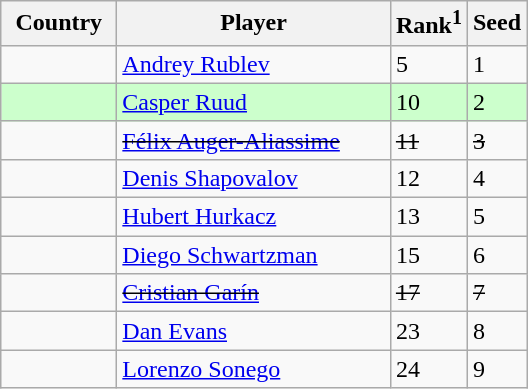<table class="wikitable" border="1">
<tr>
<th width="70">Country</th>
<th width="175">Player</th>
<th>Rank<sup>1</sup></th>
<th>Seed</th>
</tr>
<tr>
<td></td>
<td><a href='#'>Andrey Rublev</a></td>
<td>5</td>
<td>1</td>
</tr>
<tr bgcolor=#cfc>
<td></td>
<td><a href='#'>Casper Ruud</a></td>
<td>10</td>
<td>2</td>
</tr>
<tr>
<td><s></s></td>
<td><s><a href='#'>Félix Auger-Aliassime</a></s></td>
<td><s>11</s></td>
<td><s>3</s></td>
</tr>
<tr>
<td></td>
<td><a href='#'>Denis Shapovalov</a></td>
<td>12</td>
<td>4</td>
</tr>
<tr>
<td></td>
<td><a href='#'>Hubert Hurkacz</a></td>
<td>13</td>
<td>5</td>
</tr>
<tr>
<td></td>
<td><a href='#'>Diego Schwartzman</a></td>
<td>15</td>
<td>6</td>
</tr>
<tr>
<td><s></s></td>
<td><s><a href='#'>Cristian Garín</a></s></td>
<td><s>17</s></td>
<td><s>7</s></td>
</tr>
<tr>
<td></td>
<td><a href='#'>Dan Evans</a></td>
<td>23</td>
<td>8</td>
</tr>
<tr>
<td></td>
<td><a href='#'>Lorenzo Sonego</a></td>
<td>24</td>
<td>9</td>
</tr>
</table>
